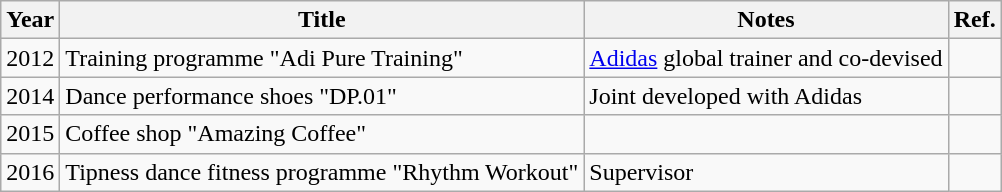<table class="wikitable">
<tr>
<th>Year</th>
<th>Title</th>
<th>Notes</th>
<th>Ref.</th>
</tr>
<tr>
<td>2012</td>
<td>Training programme "Adi Pure Training"</td>
<td><a href='#'>Adidas</a> global trainer and co-devised</td>
<td></td>
</tr>
<tr>
<td>2014</td>
<td>Dance performance shoes "DP.01"</td>
<td>Joint developed with Adidas</td>
<td></td>
</tr>
<tr>
<td>2015</td>
<td>Coffee shop "Amazing Coffee"</td>
<td></td>
<td></td>
</tr>
<tr>
<td>2016</td>
<td>Tipness dance fitness programme "Rhythm Workout"</td>
<td>Supervisor</td>
<td></td>
</tr>
</table>
